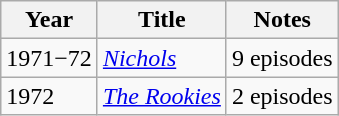<table class="wikitable">
<tr>
<th>Year</th>
<th>Title</th>
<th>Notes</th>
</tr>
<tr>
<td>1971−72</td>
<td><em><a href='#'>Nichols</a></em></td>
<td>9 episodes</td>
</tr>
<tr>
<td>1972</td>
<td><em><a href='#'>The Rookies</a></em></td>
<td>2 episodes</td>
</tr>
</table>
